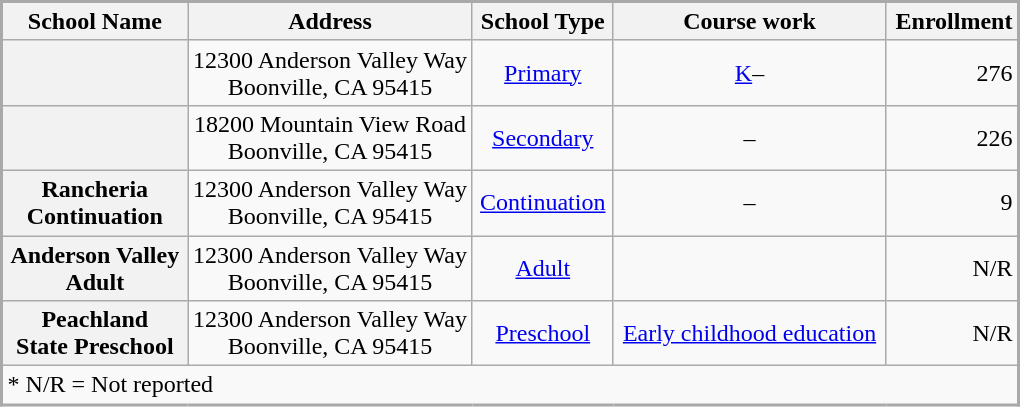<table class="wikitable sortable" style="margin-left: auto; margin-right: auto; border-spacing: 2px; border: 2px solid darkgray;">
<tr>
<th>School Name</th>
<th scope="col" class="unsortable" style="width: 28%">Address</th>
<th scope="col" class="unsortable">School Type</th>
<th scope="col" class="unsortable">Course work</th>
<th scope="col" style="text-align: right;" data-sort-type="number">Enrollment</th>
</tr>
<tr>
<th style="text-align: center;"></th>
<td style="text-align: center;">12300 Anderson Valley Way<br>Boonville, CA 95415</td>
<td style="text-align: center;"><a href='#'>Primary</a></td>
<td style="text-align: center;"><a href='#'>K</a>–<a href='#'></a></td>
<td style="text-align: right;">276</td>
</tr>
<tr>
<th style="text-align: center;"></th>
<td style="text-align: center;">18200 Mountain View Road<br>Boonville, CA 95415</td>
<td style="text-align: center;"><a href='#'>Secondary</a></td>
<td style="text-align: center;"><a href='#'></a>–<a href='#'></a></td>
<td style="text-align: right;">226</td>
</tr>
<tr>
<th style="text-align: center;">Rancheria<br>Continuation</th>
<td style="text-align: center;">12300 Anderson Valley Way<br>Boonville, CA 95415</td>
<td style="text-align: center;"><a href='#'>Continuation</a></td>
<td style="text-align: center;"><a href='#'></a>–<a href='#'></a></td>
<td style="text-align: right;">9</td>
</tr>
<tr>
<th style="text-align: center;">Anderson Valley<br>Adult</th>
<td style="text-align: center;">12300 Anderson Valley Way<br>Boonville, CA 95415</td>
<td style="text-align: center;"><a href='#'>Adult</a></td>
<td style="text-align: center;"></td>
<td style="text-align: right;">N/R</td>
</tr>
<tr>
<th style="text-align: center;">Peachland<br>State Preschool</th>
<td style="text-align: center;">12300 Anderson Valley Way<br>Boonville, CA 95415</td>
<td style="text-align: center;"><a href='#'>Preschool</a></td>
<td style="text-align: center;"><a href='#'>Early childhood education</a></td>
<td style="text-align: right;">N/R</td>
</tr>
<tr class="sortbottom">
<td colspan="5">* N/R = Not reported</td>
</tr>
</table>
